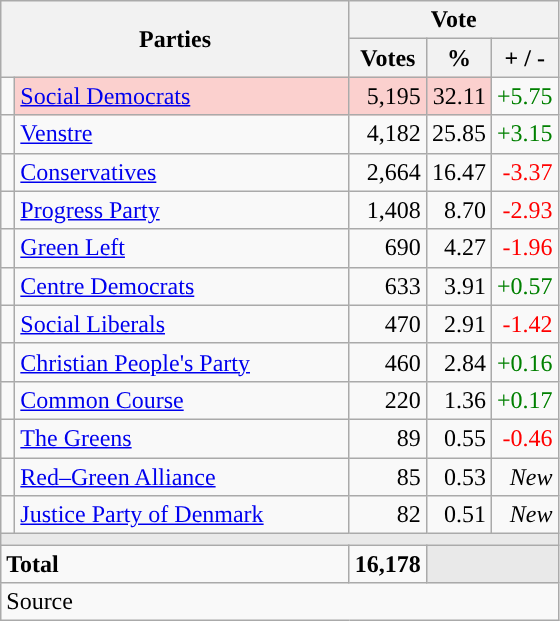<table class="wikitable" style="text-align:right;">
<tr>
<th style="text-align:centre;" rowspan="2" colspan="2" width="225">Parties</th>
<th colspan="3">Vote</th>
</tr>
<tr>
<th width="15">Votes</th>
<th width="15">%</th>
<th width="15">+ / -</th>
</tr>
<tr>
<td width="2" style="color:inherit;background:"></td>
<td bgcolor=#fbd0ce  align="left"><a href='#'>Social Democrats</a></td>
<td bgcolor=#fbd0ce>5,195</td>
<td bgcolor=#fbd0ce>32.11</td>
<td style=color:green;>+5.75</td>
</tr>
<tr>
<td width="2" style="color:inherit;background:"></td>
<td align="left"><a href='#'>Venstre</a></td>
<td>4,182</td>
<td>25.85</td>
<td style=color:green;>+3.15</td>
</tr>
<tr>
<td width="2" style="color:inherit;background:"></td>
<td align="left"><a href='#'>Conservatives</a></td>
<td>2,664</td>
<td>16.47</td>
<td style=color:red;>-3.37</td>
</tr>
<tr>
<td width="2" style="color:inherit;background:"></td>
<td align="left"><a href='#'>Progress Party</a></td>
<td>1,408</td>
<td>8.70</td>
<td style=color:red;>-2.93</td>
</tr>
<tr>
<td width="2" style="color:inherit;background:"></td>
<td align="left"><a href='#'>Green Left</a></td>
<td>690</td>
<td>4.27</td>
<td style=color:red;>-1.96</td>
</tr>
<tr>
<td width="2" style="color:inherit;background:"></td>
<td align="left"><a href='#'>Centre Democrats</a></td>
<td>633</td>
<td>3.91</td>
<td style=color:green;>+0.57</td>
</tr>
<tr>
<td width="2" style="color:inherit;background:"></td>
<td align="left"><a href='#'>Social Liberals</a></td>
<td>470</td>
<td>2.91</td>
<td style=color:red;>-1.42</td>
</tr>
<tr>
<td width="2" style="color:inherit;background:"></td>
<td align="left"><a href='#'>Christian People's Party</a></td>
<td>460</td>
<td>2.84</td>
<td style=color:green;>+0.16</td>
</tr>
<tr>
<td width="2" style="color:inherit;background:"></td>
<td align="left"><a href='#'>Common Course</a></td>
<td>220</td>
<td>1.36</td>
<td style=color:green;>+0.17</td>
</tr>
<tr>
<td width="2" style="color:inherit;background:"></td>
<td align="left"><a href='#'>The Greens</a></td>
<td>89</td>
<td>0.55</td>
<td style=color:red;>-0.46</td>
</tr>
<tr>
<td width="2" style="color:inherit;background:"></td>
<td align="left"><a href='#'>Red–Green Alliance</a></td>
<td>85</td>
<td>0.53</td>
<td><em>New</em></td>
</tr>
<tr>
<td width="2" style="color:inherit;background:"></td>
<td align="left"><a href='#'>Justice Party of Denmark</a></td>
<td>82</td>
<td>0.51</td>
<td><em>New</em></td>
</tr>
<tr>
<td colspan="7" bgcolor="#E9E9E9"></td>
</tr>
<tr>
<td align="left" colspan="2"><strong>Total</strong></td>
<td><strong>16,178</strong></td>
<td bgcolor="#E9E9E9" colspan="2"></td>
</tr>
<tr>
<td align="left" colspan="6">Source</td>
</tr>
</table>
